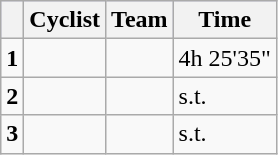<table class="wikitable">
<tr style="background:#ccccff;">
<th></th>
<th>Cyclist</th>
<th>Team</th>
<th>Time</th>
</tr>
<tr>
<td><strong>1</strong></td>
<td></td>
<td></td>
<td>4h 25'35"</td>
</tr>
<tr>
<td><strong>2</strong></td>
<td></td>
<td></td>
<td>s.t.</td>
</tr>
<tr>
<td><strong>3</strong></td>
<td></td>
<td></td>
<td>s.t.</td>
</tr>
</table>
